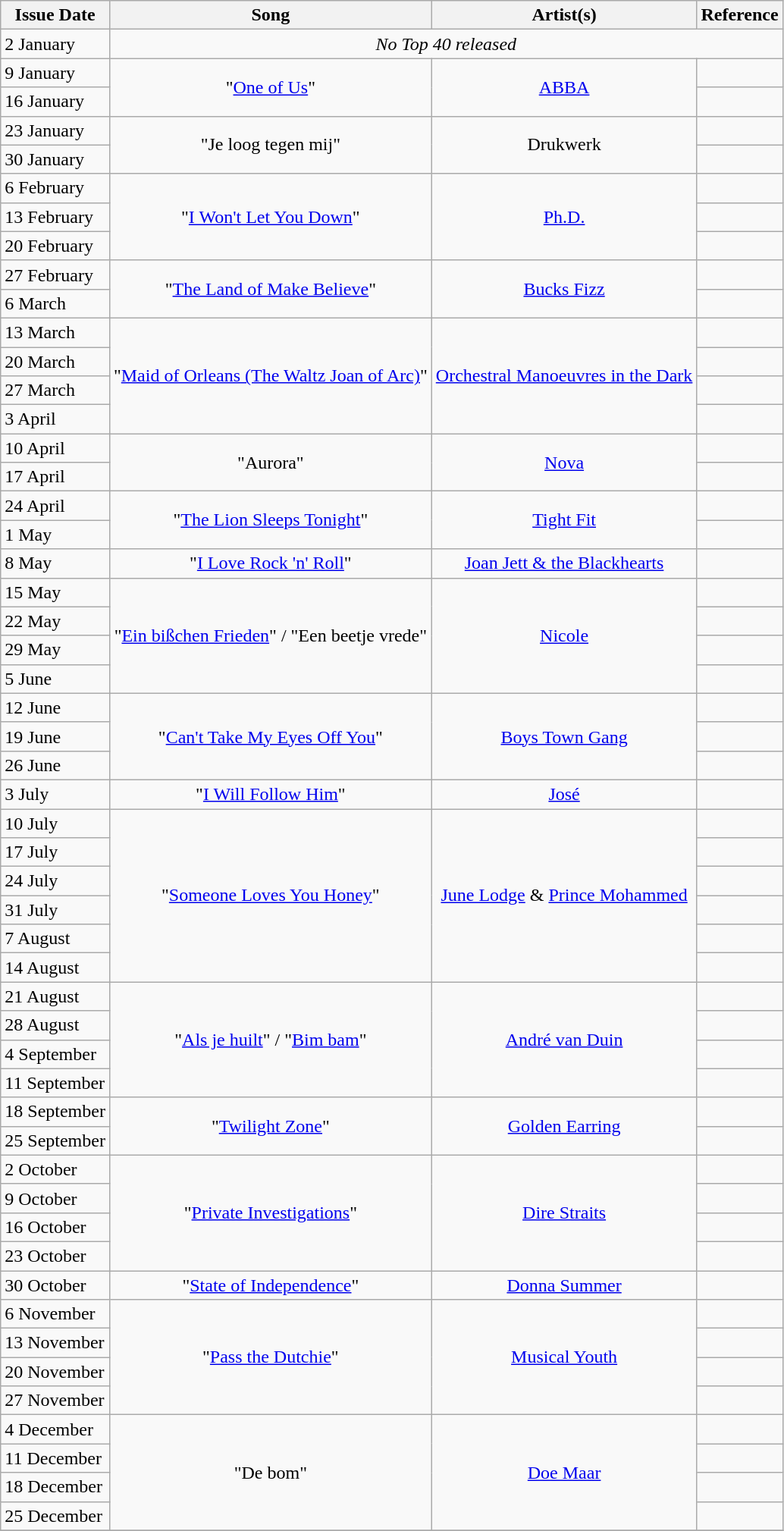<table class="wikitable">
<tr>
<th align="center">Issue Date</th>
<th align="center">Song</th>
<th align="center">Artist(s)</th>
<th align="center">Reference</th>
</tr>
<tr>
<td align="left">2 January</td>
<td align="center" colspan="3"><em>No Top 40 released</em></td>
</tr>
<tr>
<td align="left">9 January</td>
<td align="center" rowspan="2">"<a href='#'>One of Us</a>"</td>
<td align="center" rowspan="2"><a href='#'>ABBA</a></td>
<td align="center"><br></td>
</tr>
<tr>
<td align="left">16 January</td>
<td align="center"><br></td>
</tr>
<tr>
<td align="left">23 January</td>
<td align="center" rowspan="2">"Je loog tegen mij"</td>
<td align="center" rowspan="2">Drukwerk</td>
<td align="center"><br></td>
</tr>
<tr>
<td align="left">30 January</td>
<td align="center"><br></td>
</tr>
<tr>
<td align="left">6 February</td>
<td align="center" rowspan="3">"<a href='#'>I Won't Let You Down</a>"</td>
<td align="center" rowspan="3"><a href='#'>Ph.D.</a></td>
<td align="center"><br></td>
</tr>
<tr>
<td align="left">13 February</td>
<td align="center"><br></td>
</tr>
<tr>
<td align="left">20 February</td>
<td align="center"><br></td>
</tr>
<tr>
<td align="left">27 February</td>
<td align="center" rowspan="2">"<a href='#'>The Land of Make Believe</a>"</td>
<td align="center" rowspan="2"><a href='#'>Bucks Fizz</a></td>
<td align="center"><br></td>
</tr>
<tr>
<td align="left">6 March</td>
<td align="center"><br></td>
</tr>
<tr>
<td align="left">13 March</td>
<td align="center" rowspan="4">"<a href='#'>Maid of Orleans (The Waltz Joan of Arc)</a>"</td>
<td align="center" rowspan="4"><a href='#'>Orchestral Manoeuvres in the Dark</a></td>
<td align="center"><br></td>
</tr>
<tr>
<td align="left">20 March</td>
<td align="center"><br></td>
</tr>
<tr>
<td align="left">27 March</td>
<td align="center"><br></td>
</tr>
<tr>
<td align="left">3 April</td>
<td align="center"><br></td>
</tr>
<tr>
<td align="left">10 April</td>
<td align="center" rowspan="2">"Aurora"</td>
<td align="center" rowspan="2"><a href='#'>Nova</a></td>
<td align="center"><br></td>
</tr>
<tr>
<td align="left">17 April</td>
<td align="center"><br></td>
</tr>
<tr>
<td align="left">24 April</td>
<td align="center" rowspan="2">"<a href='#'>The Lion Sleeps Tonight</a>"</td>
<td align="center" rowspan="2"><a href='#'>Tight Fit</a></td>
<td align="center"><br></td>
</tr>
<tr>
<td align="left">1 May</td>
<td align="center"><br></td>
</tr>
<tr>
<td align="left">8 May</td>
<td align="center">"<a href='#'>I Love Rock 'n' Roll</a>"</td>
<td align="center"><a href='#'>Joan Jett & the Blackhearts</a></td>
<td align="center"><br></td>
</tr>
<tr>
<td align="left">15 May</td>
<td align="center" rowspan="4">"<a href='#'>Ein bißchen Frieden</a>" / "Een beetje vrede"</td>
<td align="center" rowspan="4"><a href='#'>Nicole</a></td>
<td align="center"><br></td>
</tr>
<tr>
<td align="left">22 May</td>
<td align="center"><br></td>
</tr>
<tr>
<td align="left">29 May</td>
<td align="center"><br></td>
</tr>
<tr>
<td align="left">5 June</td>
<td align="center"><br></td>
</tr>
<tr>
<td align="left">12 June</td>
<td align="center" rowspan="3">"<a href='#'>Can't Take My Eyes Off You</a>"</td>
<td align="center" rowspan="3"><a href='#'>Boys Town Gang</a></td>
<td align="center"><br></td>
</tr>
<tr>
<td align="left">19 June</td>
<td align="center"><br></td>
</tr>
<tr>
<td align="left">26 June</td>
<td align="center"><br></td>
</tr>
<tr>
<td align="left">3 July</td>
<td align="center">"<a href='#'>I Will Follow Him</a>"</td>
<td align="center"><a href='#'>José</a></td>
<td align="center"><br></td>
</tr>
<tr>
<td align="left">10 July</td>
<td align="center" rowspan="6">"<a href='#'>Someone Loves You Honey</a>"</td>
<td align="center" rowspan="6"><a href='#'>June Lodge</a> & <a href='#'>Prince Mohammed</a></td>
<td align="center"><br></td>
</tr>
<tr>
<td align="left">17 July</td>
<td align="center"><br></td>
</tr>
<tr>
<td align="left">24 July</td>
<td align="center"><br></td>
</tr>
<tr>
<td align="left">31 July</td>
<td align="center"><br></td>
</tr>
<tr>
<td align="left">7 August</td>
<td align="center"><br></td>
</tr>
<tr>
<td align="left">14 August</td>
<td align="center"><br></td>
</tr>
<tr>
<td align="left">21 August</td>
<td align="center" rowspan="4">"<a href='#'>Als je huilt</a>" / "<a href='#'>Bim bam</a>"</td>
<td align="center" rowspan="4"><a href='#'>André van Duin</a></td>
<td align="center"><br></td>
</tr>
<tr>
<td align="left">28 August</td>
<td align="center"><br></td>
</tr>
<tr>
<td align="left">4 September</td>
<td align="center"><br></td>
</tr>
<tr>
<td align="left">11 September</td>
<td align="center"><br></td>
</tr>
<tr>
<td align="left">18 September</td>
<td align="center" rowspan="2">"<a href='#'>Twilight Zone</a>"</td>
<td align="center" rowspan="2"><a href='#'>Golden Earring</a></td>
<td align="center"><br></td>
</tr>
<tr>
<td align="left">25 September</td>
<td align="center"><br></td>
</tr>
<tr>
<td align="left">2 October</td>
<td align="center" rowspan="4">"<a href='#'>Private Investigations</a>"</td>
<td align="center" rowspan="4"><a href='#'>Dire Straits</a></td>
<td align="center"><br></td>
</tr>
<tr>
<td align="left">9 October</td>
<td align="center"><br></td>
</tr>
<tr>
<td align="left">16 October</td>
<td align="center"><br></td>
</tr>
<tr>
<td align="left">23 October</td>
<td align="center"><br></td>
</tr>
<tr>
<td align="left">30 October</td>
<td align="center">"<a href='#'>State of Independence</a>"</td>
<td align="center"><a href='#'>Donna Summer</a></td>
<td align="center"><br></td>
</tr>
<tr>
<td align="left">6 November</td>
<td align="center" rowspan="4">"<a href='#'>Pass the Dutchie</a>"</td>
<td align="center" rowspan="4"><a href='#'>Musical Youth</a></td>
<td align="center"><br></td>
</tr>
<tr>
<td align="left">13 November</td>
<td align="center"><br></td>
</tr>
<tr>
<td align="left">20 November</td>
<td align="center"><br></td>
</tr>
<tr>
<td align="left">27 November</td>
<td align="center"><br></td>
</tr>
<tr>
<td align="left">4 December</td>
<td align="center" rowspan="4">"De bom"</td>
<td align="center" rowspan="4"><a href='#'>Doe Maar</a></td>
<td align="center"><br></td>
</tr>
<tr>
<td align="left">11 December</td>
<td align="center"><br></td>
</tr>
<tr>
<td align="left">18 December</td>
<td align="center"><br></td>
</tr>
<tr>
<td align="left">25 December</td>
<td align="center"><br></td>
</tr>
<tr>
</tr>
</table>
